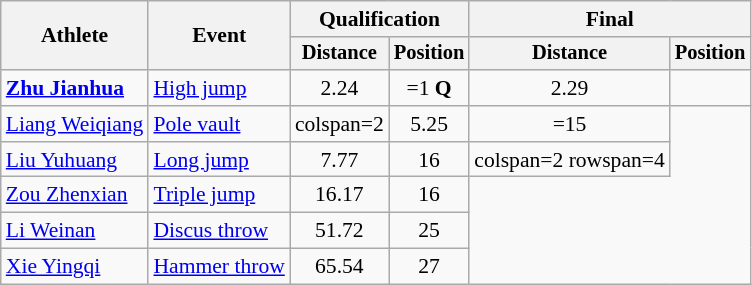<table class=wikitable style=font-size:90%>
<tr>
<th rowspan=2>Athlete</th>
<th rowspan=2>Event</th>
<th colspan=2>Qualification</th>
<th colspan=2>Final</th>
</tr>
<tr style=font-size:95%>
<th>Distance</th>
<th>Position</th>
<th>Distance</th>
<th>Position</th>
</tr>
<tr align=center>
<td align=left><strong><a href='#'>Zhu Jianhua</a></strong></td>
<td align=left><a href='#'>High jump</a></td>
<td>2.24</td>
<td>=1 <strong>Q</strong></td>
<td>2.29</td>
<td></td>
</tr>
<tr align=center>
<td align=left><a href='#'>Liang Weiqiang</a></td>
<td align=left><a href='#'>Pole vault</a></td>
<td>colspan=2 </td>
<td>5.25</td>
<td>=15</td>
</tr>
<tr align=center>
<td align=left><a href='#'>Liu Yuhuang</a></td>
<td align=left><a href='#'>Long jump</a></td>
<td>7.77</td>
<td>16</td>
<td>colspan=2 rowspan=4 </td>
</tr>
<tr align=center>
<td align=left><a href='#'>Zou Zhenxian</a></td>
<td align=left><a href='#'>Triple jump</a></td>
<td>16.17</td>
<td>16</td>
</tr>
<tr align=center>
<td align=left><a href='#'>Li Weinan</a></td>
<td align=left><a href='#'>Discus throw</a></td>
<td>51.72</td>
<td>25</td>
</tr>
<tr align=center>
<td align=left><a href='#'>Xie Yingqi</a></td>
<td align=left><a href='#'>Hammer throw</a></td>
<td>65.54</td>
<td>27</td>
</tr>
</table>
